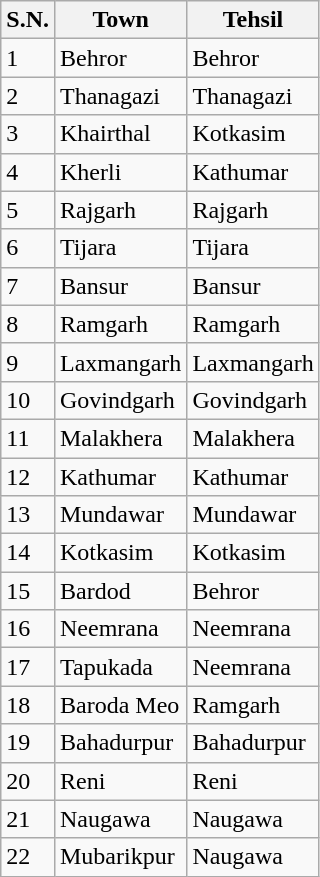<table class="wikitable">
<tr>
<th>S.N.</th>
<th>Town</th>
<th>Tehsil</th>
</tr>
<tr>
<td>1</td>
<td>Behror</td>
<td>Behror</td>
</tr>
<tr>
<td>2</td>
<td>Thanagazi</td>
<td>Thanagazi</td>
</tr>
<tr>
<td>3</td>
<td>Khairthal</td>
<td>Kotkasim</td>
</tr>
<tr>
<td>4</td>
<td>Kherli</td>
<td>Kathumar</td>
</tr>
<tr>
<td>5</td>
<td>Rajgarh</td>
<td>Rajgarh</td>
</tr>
<tr>
<td>6</td>
<td>Tijara</td>
<td>Tijara</td>
</tr>
<tr>
<td>7</td>
<td>Bansur</td>
<td>Bansur</td>
</tr>
<tr>
<td>8</td>
<td>Ramgarh</td>
<td>Ramgarh</td>
</tr>
<tr>
<td>9</td>
<td>Laxmangarh</td>
<td>Laxmangarh</td>
</tr>
<tr>
<td>10</td>
<td>Govindgarh</td>
<td>Govindgarh</td>
</tr>
<tr>
<td>11</td>
<td>Malakhera</td>
<td>Malakhera</td>
</tr>
<tr>
<td>12</td>
<td>Kathumar</td>
<td>Kathumar</td>
</tr>
<tr>
<td>13</td>
<td>Mundawar</td>
<td>Mundawar</td>
</tr>
<tr>
<td>14</td>
<td>Kotkasim</td>
<td>Kotkasim</td>
</tr>
<tr>
<td>15</td>
<td>Bardod</td>
<td>Behror</td>
</tr>
<tr>
<td>16</td>
<td>Neemrana</td>
<td>Neemrana</td>
</tr>
<tr>
<td>17</td>
<td>Tapukada</td>
<td>Neemrana</td>
</tr>
<tr>
<td>18</td>
<td>Baroda Meo</td>
<td>Ramgarh</td>
</tr>
<tr>
<td>19</td>
<td>Bahadurpur</td>
<td>Bahadurpur</td>
</tr>
<tr>
<td>20</td>
<td>Reni</td>
<td>Reni</td>
</tr>
<tr>
<td>21</td>
<td>Naugawa</td>
<td>Naugawa</td>
</tr>
<tr>
<td>22</td>
<td>Mubarikpur</td>
<td>Naugawa</td>
</tr>
</table>
